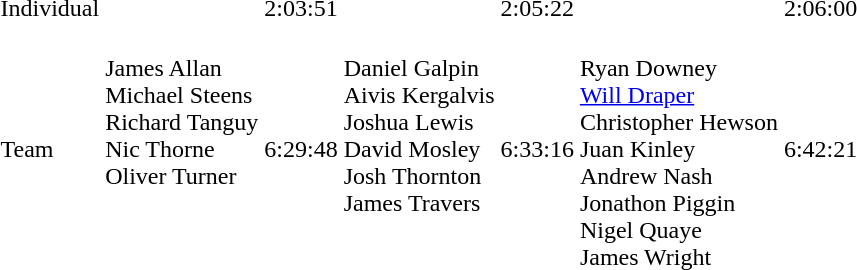<table>
<tr>
<td>Individual</td>
<td></td>
<td>2:03:51</td>
<td></td>
<td>2:05:22</td>
<td></td>
<td>2:06:00</td>
</tr>
<tr>
<td>Team</td>
<td valign=top><br>James Allan<br>Michael Steens<br>Richard Tanguy<br>Nic Thorne<br>Oliver Turner</td>
<td>6:29:48</td>
<td valign=top><br>Daniel Galpin<br>Aivis Kergalvis<br>Joshua Lewis<br>David Mosley<br>Josh Thornton<br>James Travers</td>
<td>6:33:16</td>
<td valign=top><br>Ryan Downey<br><a href='#'>Will Draper</a><br>Christopher Hewson<br>Juan Kinley<br>Andrew Nash<br>Jonathon Piggin<br>Nigel Quaye<br>James Wright</td>
<td>6:42:21</td>
</tr>
</table>
